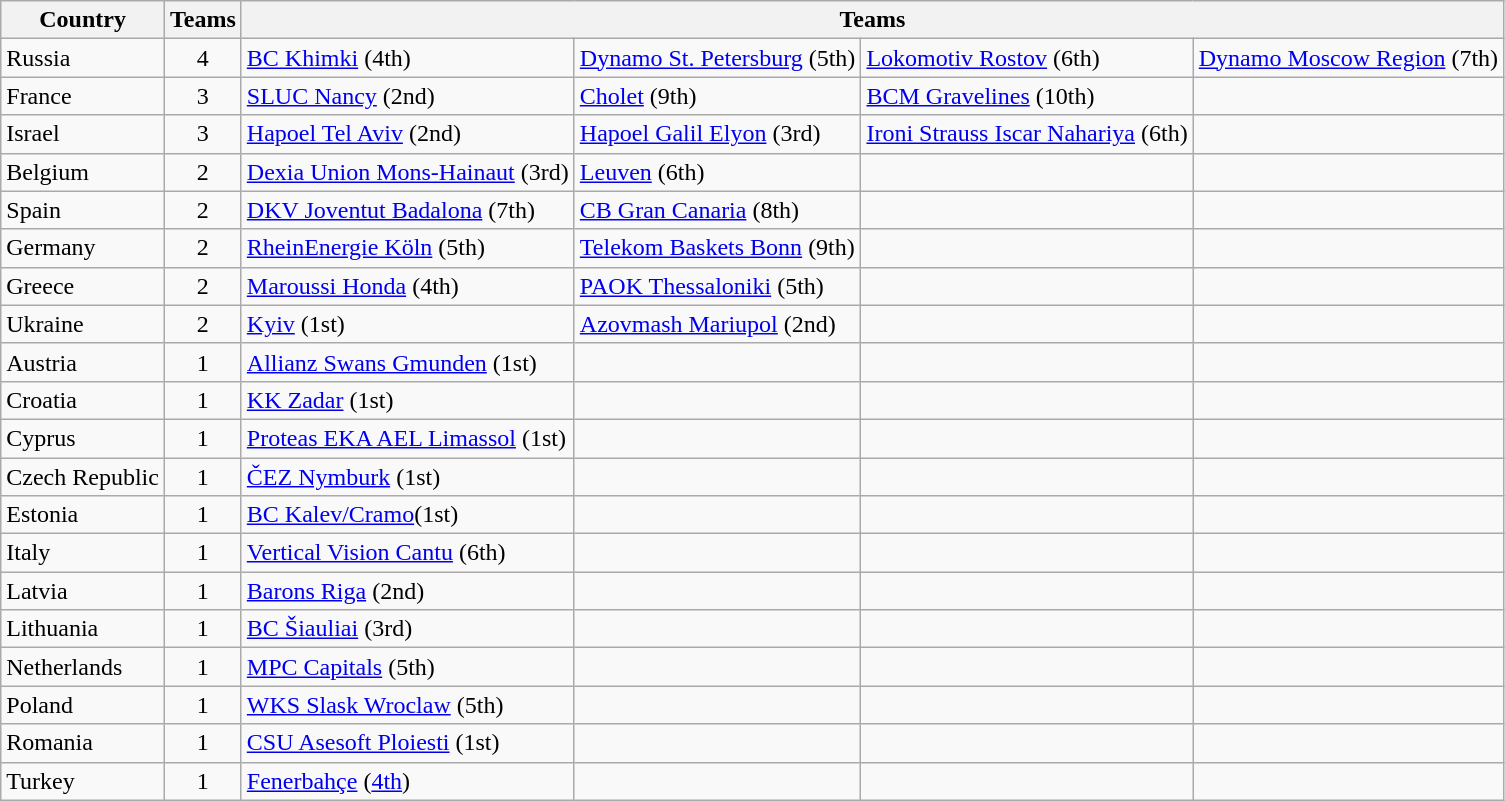<table class="wikitable">
<tr>
<th rowspan=1>Country</th>
<th rowspan=1>Teams</th>
<th colspan=5>Teams</th>
</tr>
<tr>
<td> Russia</td>
<td align=center>4</td>
<td><a href='#'>BC Khimki</a> (4th)</td>
<td><a href='#'>Dynamo St. Petersburg</a> (5th)</td>
<td><a href='#'>Lokomotiv Rostov</a> (6th)</td>
<td><a href='#'>Dynamo Moscow Region</a> (7th)</td>
</tr>
<tr>
<td> France</td>
<td align=center>3</td>
<td><a href='#'>SLUC Nancy</a> (2nd)</td>
<td><a href='#'>Cholet</a> (9th)</td>
<td><a href='#'>BCM Gravelines</a> (10th)</td>
<td></td>
</tr>
<tr>
<td> Israel</td>
<td align=center>3</td>
<td><a href='#'>Hapoel Tel Aviv</a> (2nd)</td>
<td><a href='#'>Hapoel Galil Elyon</a> (3rd)</td>
<td><a href='#'>Ironi Strauss Iscar Nahariya</a> (6th)</td>
<td></td>
</tr>
<tr>
<td> Belgium</td>
<td align=center>2</td>
<td><a href='#'>Dexia Union Mons-Hainaut</a> (3rd)</td>
<td><a href='#'>Leuven</a> (6th)</td>
<td></td>
<td></td>
</tr>
<tr>
<td> Spain</td>
<td align=center>2</td>
<td><a href='#'>DKV Joventut Badalona</a> (7th)</td>
<td><a href='#'>CB Gran Canaria</a> (8th)</td>
<td></td>
<td></td>
</tr>
<tr>
<td> Germany</td>
<td align=center>2</td>
<td><a href='#'>RheinEnergie Köln</a> (5th)</td>
<td><a href='#'>Telekom Baskets Bonn</a> (9th)</td>
<td></td>
<td></td>
</tr>
<tr>
<td> Greece</td>
<td align=center>2</td>
<td><a href='#'>Maroussi Honda</a> (4th)</td>
<td><a href='#'>PAOK Thessaloniki</a> (5th)</td>
<td></td>
<td></td>
</tr>
<tr>
<td> Ukraine</td>
<td align=center>2</td>
<td><a href='#'>Kyiv</a> (1st)</td>
<td><a href='#'>Azovmash Mariupol</a> (2nd)</td>
<td></td>
<td></td>
</tr>
<tr>
<td> Austria</td>
<td align=center>1</td>
<td><a href='#'>Allianz Swans Gmunden</a> (1st)</td>
<td></td>
<td></td>
<td></td>
</tr>
<tr>
<td> Croatia</td>
<td align=center>1</td>
<td><a href='#'>KK Zadar</a> (1st)</td>
<td></td>
<td></td>
<td></td>
</tr>
<tr>
<td> Cyprus</td>
<td align=center>1</td>
<td><a href='#'>Proteas EKA AEL Limassol</a> (1st)</td>
<td></td>
<td></td>
<td></td>
</tr>
<tr>
<td> Czech Republic</td>
<td align=center>1</td>
<td><a href='#'>ČEZ Nymburk</a> (1st)</td>
<td></td>
<td></td>
<td></td>
</tr>
<tr>
<td> Estonia</td>
<td align=center>1</td>
<td><a href='#'>BC Kalev/Cramo</a>(1st)</td>
<td></td>
<td></td>
<td></td>
</tr>
<tr>
<td> Italy</td>
<td align=center>1</td>
<td><a href='#'>Vertical Vision Cantu</a> (6th)</td>
<td></td>
<td></td>
<td></td>
</tr>
<tr>
<td> Latvia</td>
<td align=center>1</td>
<td><a href='#'>Barons Riga</a> (2nd)</td>
<td></td>
<td></td>
<td></td>
</tr>
<tr>
<td> Lithuania</td>
<td align=center>1</td>
<td><a href='#'>BC Šiauliai</a> (3rd)</td>
<td></td>
<td></td>
<td></td>
</tr>
<tr>
<td> Netherlands</td>
<td align=center>1</td>
<td><a href='#'>MPC Capitals</a> (5th)</td>
<td></td>
<td></td>
<td></td>
</tr>
<tr>
<td> Poland</td>
<td align=center>1</td>
<td><a href='#'>WKS Slask Wroclaw</a> (5th)</td>
<td></td>
<td></td>
<td></td>
</tr>
<tr>
<td> Romania</td>
<td align=center>1</td>
<td><a href='#'>CSU Asesoft Ploiesti</a> (1st)</td>
<td></td>
<td></td>
<td></td>
</tr>
<tr>
<td> Turkey</td>
<td align=center>1</td>
<td><a href='#'>Fenerbahçe</a> (<a href='#'>4th</a>)</td>
<td></td>
<td></td>
<td></td>
</tr>
</table>
